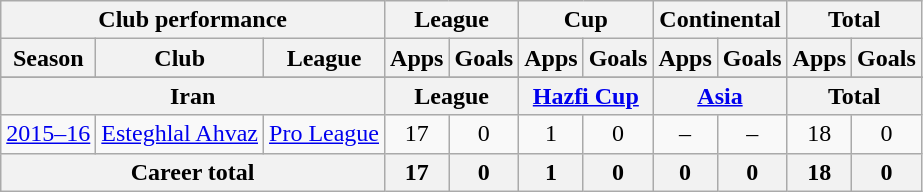<table class="wikitable" style="text-align:center">
<tr>
<th colspan=3>Club performance</th>
<th colspan=2>League</th>
<th colspan=2>Cup</th>
<th colspan=2>Continental</th>
<th colspan=2>Total</th>
</tr>
<tr>
<th>Season</th>
<th>Club</th>
<th>League</th>
<th>Apps</th>
<th>Goals</th>
<th>Apps</th>
<th>Goals</th>
<th>Apps</th>
<th>Goals</th>
<th>Apps</th>
<th>Goals</th>
</tr>
<tr>
</tr>
<tr>
<th colspan=3>Iran</th>
<th colspan=2>League</th>
<th colspan=2><a href='#'>Hazfi Cup</a></th>
<th colspan=2><a href='#'>Asia</a></th>
<th colspan=2>Total</th>
</tr>
<tr>
<td><a href='#'>2015–16</a></td>
<td rowspan="1"><a href='#'>Esteghlal Ahvaz</a></td>
<td rowspan="1"><a href='#'>Pro League</a></td>
<td>17</td>
<td>0</td>
<td>1</td>
<td>0</td>
<td>–</td>
<td>–</td>
<td>18</td>
<td>0</td>
</tr>
<tr>
<th colspan=3>Career total</th>
<th>17</th>
<th>0</th>
<th>1</th>
<th>0</th>
<th>0</th>
<th>0</th>
<th>18</th>
<th>0</th>
</tr>
</table>
